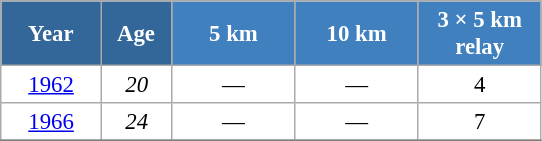<table class="wikitable" style="font-size:95%; text-align:center; border:grey solid 1px; border-collapse:collapse; background:#ffffff;">
<tr>
<th style="background-color:#369; color:white; width:60px;"> Year </th>
<th style="background-color:#369; color:white; width:40px;"> Age </th>
<th style="background-color:#4180be; color:white; width:75px;"> 5 km </th>
<th style="background-color:#4180be; color:white; width:75px;"> 10 km </th>
<th style="background-color:#4180be; color:white; width:75px;"> 3 × 5 km <br> relay </th>
</tr>
<tr>
<td><a href='#'>1962</a></td>
<td><em>20</em></td>
<td>—</td>
<td>—</td>
<td>4</td>
</tr>
<tr>
<td><a href='#'>1966</a></td>
<td><em>24</em></td>
<td>—</td>
<td>—</td>
<td>7</td>
</tr>
<tr>
</tr>
</table>
